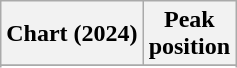<table class="wikitable sortable plainrowheaders" style="text-align:center">
<tr>
<th scope="col">Chart (2024)</th>
<th scope="col">Peak<br>position</th>
</tr>
<tr>
</tr>
<tr>
</tr>
<tr>
</tr>
<tr>
</tr>
<tr>
</tr>
<tr>
</tr>
<tr>
</tr>
</table>
